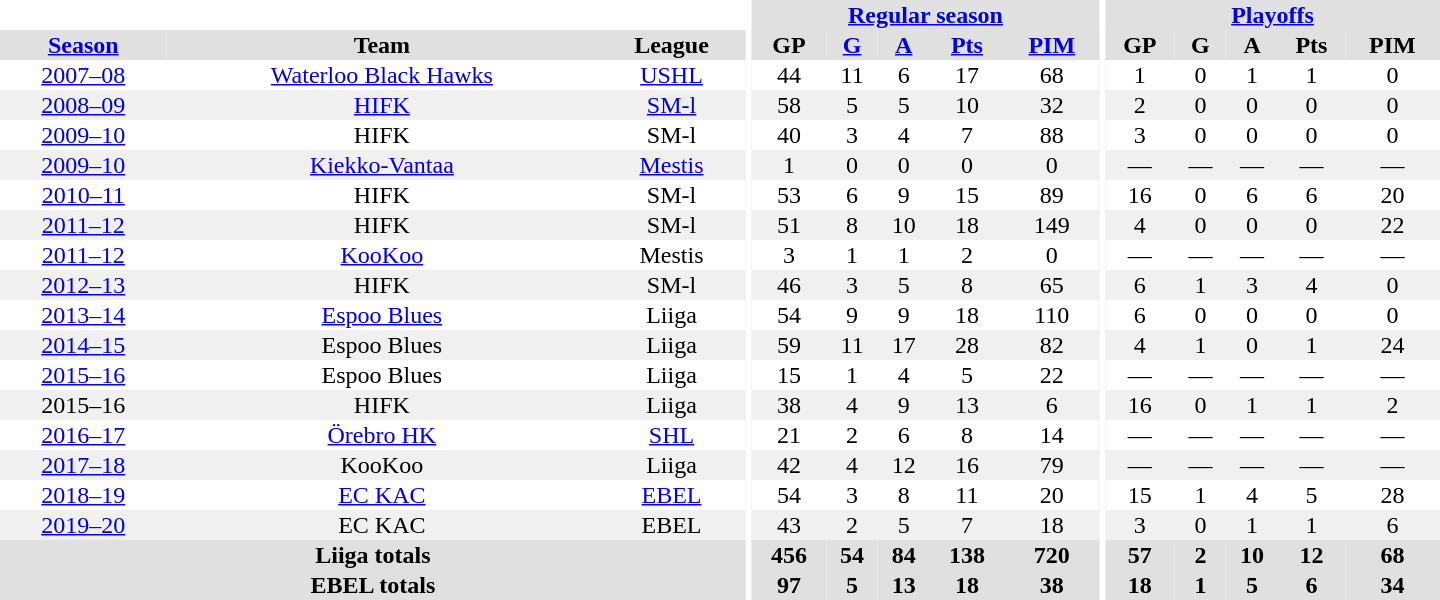<table border="0" cellpadding="1" cellspacing="0" style="text-align:center; width:60em">
<tr bgcolor="#e0e0e0">
<th colspan="3" bgcolor="#ffffff"></th>
<th rowspan="99" bgcolor="#ffffff"></th>
<th colspan="5"><a href='#'>Regular season</a></th>
<th rowspan="99" bgcolor="#ffffff"></th>
<th colspan="5"><a href='#'>Playoffs</a></th>
</tr>
<tr bgcolor="#e0e0e0">
<th><a href='#'>Season</a></th>
<th>Team</th>
<th>League</th>
<th>GP</th>
<th><a href='#'>G</a></th>
<th><a href='#'>A</a></th>
<th><a href='#'>Pts</a></th>
<th><a href='#'>PIM</a></th>
<th>GP</th>
<th>G</th>
<th>A</th>
<th>Pts</th>
<th>PIM</th>
</tr>
<tr ALIGN="center">
<td><a href='#'>2007–08</a></td>
<td><a href='#'>Waterloo Black Hawks</a></td>
<td><a href='#'>USHL</a></td>
<td>44</td>
<td>11</td>
<td>6</td>
<td>17</td>
<td>68</td>
<td>1</td>
<td>0</td>
<td>1</td>
<td>1</td>
<td>0</td>
</tr>
<tr ALIGN="center"  bgcolor="#f0f0f0">
<td><a href='#'>2008–09</a></td>
<td><a href='#'>HIFK</a></td>
<td><a href='#'>SM-l</a></td>
<td>58</td>
<td>5</td>
<td>5</td>
<td>10</td>
<td>32</td>
<td>2</td>
<td>0</td>
<td>0</td>
<td>0</td>
<td>0</td>
</tr>
<tr ALIGN="center">
<td><a href='#'>2009–10</a></td>
<td>HIFK</td>
<td>SM-l</td>
<td>40</td>
<td>3</td>
<td>4</td>
<td>7</td>
<td>88</td>
<td>3</td>
<td>0</td>
<td>0</td>
<td>0</td>
<td>0</td>
</tr>
<tr ALIGN="center"  bgcolor="#f0f0f0">
<td><a href='#'>2009–10</a></td>
<td><a href='#'>Kiekko-Vantaa</a></td>
<td><a href='#'>Mestis</a></td>
<td>1</td>
<td>0</td>
<td>0</td>
<td>0</td>
<td>0</td>
<td>—</td>
<td>—</td>
<td>—</td>
<td>—</td>
<td>—</td>
</tr>
<tr ALIGN="center">
<td><a href='#'>2010–11</a></td>
<td>HIFK</td>
<td>SM-l</td>
<td>53</td>
<td>6</td>
<td>9</td>
<td>15</td>
<td>89</td>
<td>16</td>
<td>0</td>
<td>6</td>
<td>6</td>
<td>20</td>
</tr>
<tr ALIGN="center"  bgcolor="#f0f0f0">
<td><a href='#'>2011–12</a></td>
<td>HIFK</td>
<td>SM-l</td>
<td>51</td>
<td>8</td>
<td>10</td>
<td>18</td>
<td>149</td>
<td>4</td>
<td>0</td>
<td>0</td>
<td>0</td>
<td>22</td>
</tr>
<tr ALIGN="center">
<td><a href='#'>2011–12</a></td>
<td><a href='#'>KooKoo</a></td>
<td>Mestis</td>
<td>3</td>
<td>1</td>
<td>1</td>
<td>2</td>
<td>0</td>
<td>—</td>
<td>—</td>
<td>—</td>
<td>—</td>
<td>—</td>
</tr>
<tr ALIGN="center"  bgcolor="#f0f0f0">
<td><a href='#'>2012–13</a></td>
<td>HIFK</td>
<td>SM-l</td>
<td>46</td>
<td>3</td>
<td>5</td>
<td>8</td>
<td>65</td>
<td>6</td>
<td>1</td>
<td>3</td>
<td>4</td>
<td>0</td>
</tr>
<tr ALIGN="center">
<td><a href='#'>2013–14</a></td>
<td><a href='#'>Espoo Blues</a></td>
<td>Liiga</td>
<td>54</td>
<td>9</td>
<td>9</td>
<td>18</td>
<td>110</td>
<td>6</td>
<td>0</td>
<td>0</td>
<td>0</td>
<td>0</td>
</tr>
<tr ALIGN="center"   bgcolor="#f0f0f0">
<td><a href='#'>2014–15</a></td>
<td>Espoo Blues</td>
<td>Liiga</td>
<td>59</td>
<td>11</td>
<td>17</td>
<td>28</td>
<td>82</td>
<td>4</td>
<td>1</td>
<td>0</td>
<td>1</td>
<td>24</td>
</tr>
<tr ALIGN="center">
<td><a href='#'>2015–16</a></td>
<td>Espoo Blues</td>
<td>Liiga</td>
<td>15</td>
<td>1</td>
<td>4</td>
<td>5</td>
<td>22</td>
<td>—</td>
<td>—</td>
<td>—</td>
<td>—</td>
<td>—</td>
</tr>
<tr ALIGN="center"   bgcolor="#f0f0f0">
<td>2015–16</td>
<td>HIFK</td>
<td>Liiga</td>
<td>38</td>
<td>4</td>
<td>9</td>
<td>13</td>
<td>6</td>
<td>16</td>
<td>0</td>
<td>1</td>
<td>1</td>
<td>2</td>
</tr>
<tr ALIGN="center">
<td><a href='#'>2016–17</a></td>
<td><a href='#'>Örebro HK</a></td>
<td><a href='#'>SHL</a></td>
<td>21</td>
<td>2</td>
<td>6</td>
<td>8</td>
<td>14</td>
<td>—</td>
<td>—</td>
<td>—</td>
<td>—</td>
<td>—</td>
</tr>
<tr ALIGN="center"   bgcolor="#f0f0f0">
<td><a href='#'>2017–18</a></td>
<td>KooKoo</td>
<td>Liiga</td>
<td>42</td>
<td>4</td>
<td>12</td>
<td>16</td>
<td>79</td>
<td>—</td>
<td>—</td>
<td>—</td>
<td>—</td>
<td>—</td>
</tr>
<tr ALIGN="center">
<td><a href='#'>2018–19</a></td>
<td><a href='#'>EC KAC</a></td>
<td><a href='#'>EBEL</a></td>
<td>54</td>
<td>3</td>
<td>8</td>
<td>11</td>
<td>20</td>
<td>15</td>
<td>1</td>
<td>4</td>
<td>5</td>
<td>28</td>
</tr>
<tr ALIGN="center"   bgcolor="#f0f0f0">
<td><a href='#'>2019–20</a></td>
<td>EC KAC</td>
<td>EBEL</td>
<td>43</td>
<td>2</td>
<td>5</td>
<td>7</td>
<td>18</td>
<td>3</td>
<td>0</td>
<td>1</td>
<td>1</td>
<td>6</td>
</tr>
<tr ALIGN="center" bgcolor="#e0e0e0">
<th colspan="3">Liiga totals</th>
<th>456</th>
<th>54</th>
<th>84</th>
<th>138</th>
<th>720</th>
<th>57</th>
<th>2</th>
<th>10</th>
<th>12</th>
<th>68</th>
</tr>
<tr ALIGN="center" bgcolor="#e0e0e0">
<th colspan="3">EBEL totals</th>
<th>97</th>
<th>5</th>
<th>13</th>
<th>18</th>
<th>38</th>
<th>18</th>
<th>1</th>
<th>5</th>
<th>6</th>
<th>34</th>
</tr>
</table>
